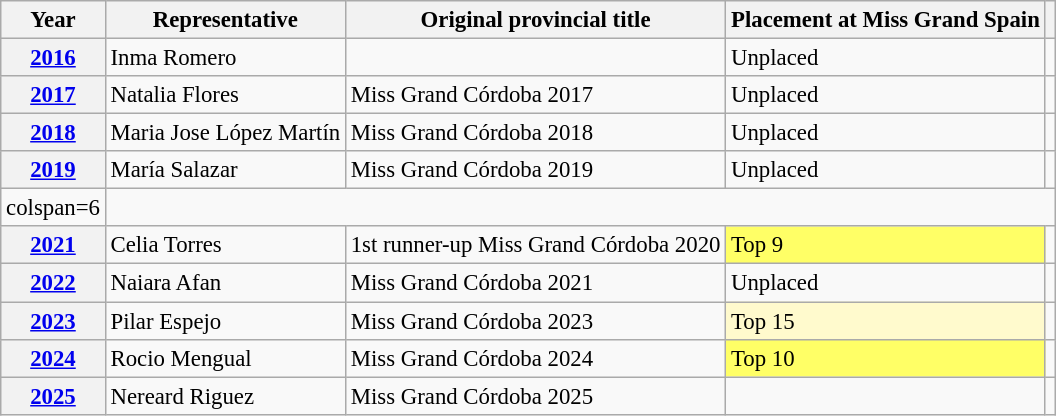<table class="wikitable defaultcenter col2left" style="font-size:95%;">
<tr>
<th>Year</th>
<th>Representative</th>
<th>Original provincial title</th>
<th>Placement at Miss Grand Spain</th>
<th></th>
</tr>
<tr>
<th><a href='#'>2016</a></th>
<td>Inma Romero</td>
<td></td>
<td>Unplaced</td>
<td></td>
</tr>
<tr>
<th><a href='#'>2017</a></th>
<td>Natalia Flores</td>
<td>Miss Grand Córdoba 2017</td>
<td>Unplaced</td>
<td></td>
</tr>
<tr>
<th><a href='#'>2018</a></th>
<td>Maria Jose López Martín</td>
<td>Miss Grand Córdoba 2018</td>
<td>Unplaced</td>
<td></td>
</tr>
<tr>
<th><a href='#'>2019</a></th>
<td>María Salazar</td>
<td>Miss Grand Córdoba 2019</td>
<td>Unplaced</td>
<td></td>
</tr>
<tr>
<td>colspan=6 </td>
</tr>
<tr>
<th><a href='#'>2021</a></th>
<td>Celia Torres</td>
<td>1st runner-up Miss Grand Córdoba 2020</td>
<td bgcolor=#FFFF66>Top 9</td>
<td></td>
</tr>
<tr>
<th><a href='#'>2022</a></th>
<td>Naiara Afan</td>
<td>Miss Grand Córdoba 2021</td>
<td>Unplaced</td>
<td></td>
</tr>
<tr>
<th><a href='#'>2023</a></th>
<td>Pilar Espejo</td>
<td>Miss Grand Córdoba 2023</td>
<td bgcolor=#FFFACD>Top 15</td>
<td></td>
</tr>
<tr>
<th><a href='#'>2024</a></th>
<td>Rocio Mengual</td>
<td>Miss Grand Córdoba 2024</td>
<td bgcolor=#FFFF66>Top 10</td>
<td></td>
</tr>
<tr>
<th><a href='#'>2025</a></th>
<td>Nereard Riguez</td>
<td>Miss Grand Córdoba 2025</td>
<td></td>
<td></td>
</tr>
</table>
